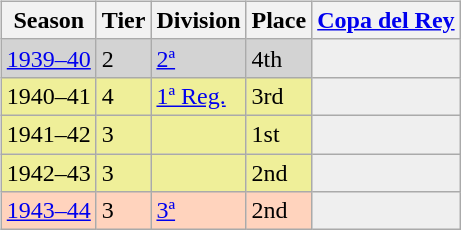<table>
<tr>
<td valign="top" width=0%><br><table class="wikitable">
<tr style="background:#f0f6fa;">
<th>Season</th>
<th>Tier</th>
<th>Division</th>
<th>Place</th>
<th><a href='#'>Copa del Rey</a></th>
</tr>
<tr>
<td style="background:#D3D3D3;"><a href='#'>1939–40</a></td>
<td style="background:#D3D3D3;">2</td>
<td style="background:#D3D3D3;"><a href='#'>2ª</a></td>
<td style="background:#D3D3D3;">4th</td>
<th style="background:#efefef;"></th>
</tr>
<tr>
<td style="background:#EFEF99;">1940–41</td>
<td style="background:#EFEF99;">4</td>
<td style="background:#EFEF99;"><a href='#'>1ª Reg.</a></td>
<td style="background:#EFEF99;">3rd</td>
<th style="background:#efefef;"></th>
</tr>
<tr>
<td style="background:#EFEF99;">1941–42</td>
<td style="background:#EFEF99;">3</td>
<td style="background:#EFEF99;"></td>
<td style="background:#EFEF99;">1st</td>
<th style="background:#efefef;"></th>
</tr>
<tr>
<td style="background:#EFEF99;">1942–43</td>
<td style="background:#EFEF99;">3</td>
<td style="background:#EFEF99;"></td>
<td style="background:#EFEF99;">2nd</td>
<th style="background:#efefef;"></th>
</tr>
<tr>
<td style="background:#FFD3BD;"><a href='#'>1943–44</a></td>
<td style="background:#FFD3BD;">3</td>
<td style="background:#FFD3BD;"><a href='#'>3ª</a></td>
<td style="background:#FFD3BD;">2nd</td>
<th style="background:#efefef;"></th>
</tr>
</table>
</td>
</tr>
</table>
